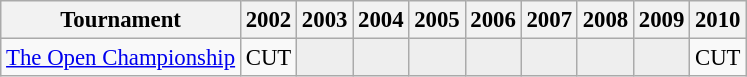<table class="wikitable" style="font-size:95%;text-align:center;">
<tr>
<th>Tournament</th>
<th>2002</th>
<th>2003</th>
<th>2004</th>
<th>2005</th>
<th>2006</th>
<th>2007</th>
<th>2008</th>
<th>2009</th>
<th>2010</th>
</tr>
<tr>
<td><a href='#'>The Open Championship</a></td>
<td>CUT</td>
<td style="background:#eeeeee;"></td>
<td style="background:#eeeeee;"></td>
<td style="background:#eeeeee;"></td>
<td style="background:#eeeeee;"></td>
<td style="background:#eeeeee;"></td>
<td style="background:#eeeeee;"></td>
<td style="background:#eeeeee;"></td>
<td>CUT</td>
</tr>
</table>
